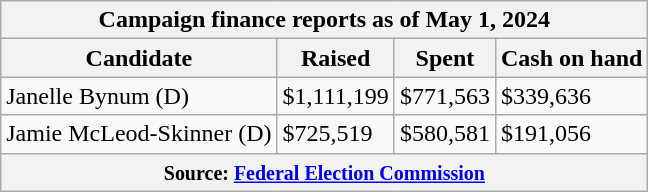<table class="wikitable sortable">
<tr>
<th colspan=4>Campaign finance reports as of May 1, 2024</th>
</tr>
<tr style="text-align:center;">
<th>Candidate</th>
<th>Raised</th>
<th>Spent</th>
<th>Cash on hand</th>
</tr>
<tr>
<td>Janelle Bynum (D)</td>
<td>$1,111,199</td>
<td>$771,563</td>
<td>$339,636</td>
</tr>
<tr>
<td>Jamie McLeod-Skinner (D)</td>
<td>$725,519</td>
<td>$580,581</td>
<td>$191,056</td>
</tr>
<tr>
<th colspan="4"><small>Source: <a href='#'>Federal Election Commission</a></small></th>
</tr>
</table>
